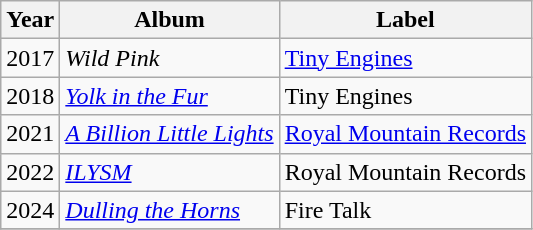<table class="wikitable">
<tr>
<th>Year</th>
<th>Album</th>
<th>Label</th>
</tr>
<tr>
<td>2017</td>
<td><em>Wild Pink</em></td>
<td><a href='#'>Tiny Engines</a></td>
</tr>
<tr>
<td>2018</td>
<td><em><a href='#'>Yolk in the Fur</a></em></td>
<td>Tiny Engines</td>
</tr>
<tr>
<td>2021</td>
<td><em><a href='#'>A Billion Little Lights</a></em></td>
<td><a href='#'>Royal Mountain Records</a></td>
</tr>
<tr>
<td>2022</td>
<td><em><a href='#'>ILYSM</a></em></td>
<td>Royal Mountain Records</td>
</tr>
<tr>
<td>2024</td>
<td><em><a href='#'>Dulling the Horns</a></em></td>
<td>Fire Talk</td>
</tr>
<tr>
</tr>
</table>
